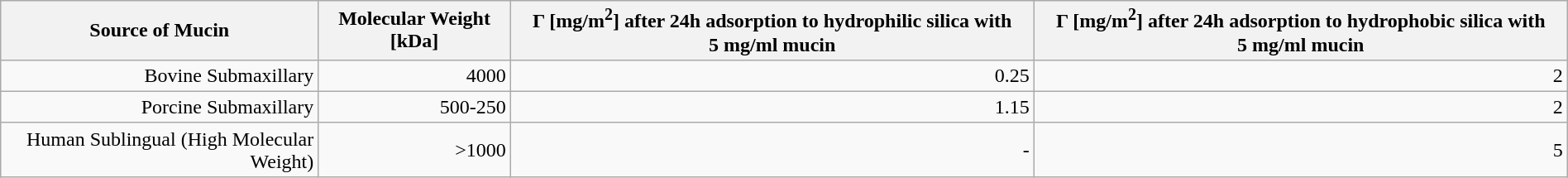<table class="wikitable sortable" style="margin:0; text-align: right;">
<tr>
<th>Source of Mucin</th>
<th>Molecular Weight [kDa]</th>
<th>Γ [mg/m<sup>2</sup>] after 24h adsorption to hydrophilic silica with 5 mg/ml mucin</th>
<th>Γ [mg/m<sup>2</sup>] after 24h adsorption to hydrophobic silica with 5 mg/ml mucin</th>
</tr>
<tr>
<td>Bovine Submaxillary</td>
<td>4000</td>
<td>0.25</td>
<td>2</td>
</tr>
<tr>
<td>Porcine Submaxillary</td>
<td>500-250</td>
<td>1.15</td>
<td>2</td>
</tr>
<tr>
<td>Human Sublingual (High Molecular Weight)</td>
<td>>1000</td>
<td>-</td>
<td>5</td>
</tr>
</table>
